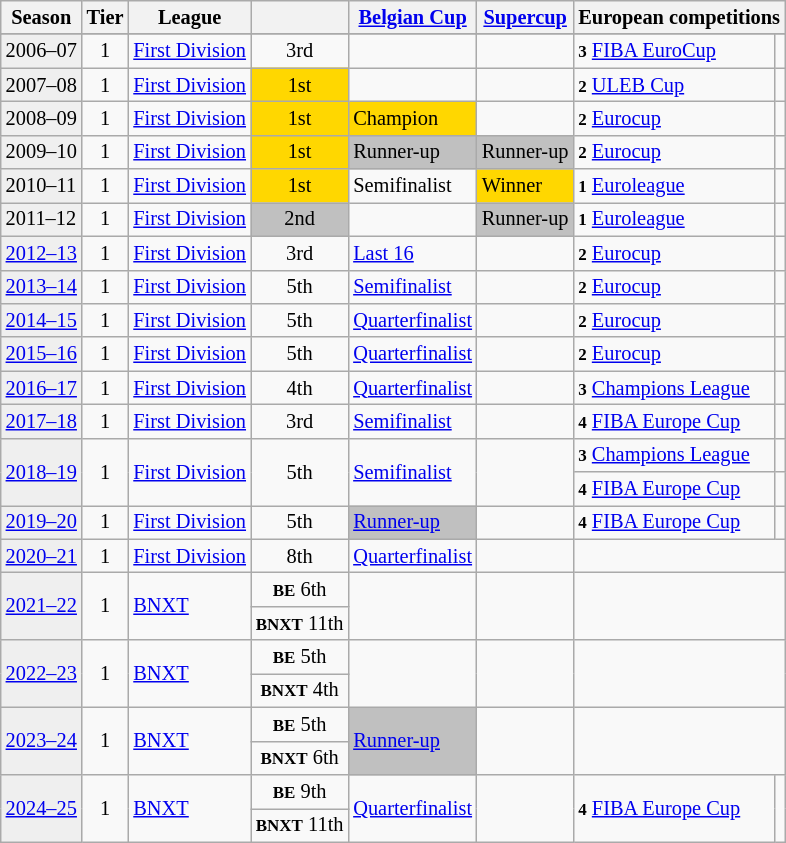<table class="wikitable" style="font-size:85%">
<tr bgcolor=>
<th>Season</th>
<th>Tier</th>
<th>League</th>
<th></th>
<th><a href='#'>Belgian Cup</a></th>
<th><a href='#'>Supercup</a></th>
<th colspan=2>European competitions</th>
</tr>
<tr>
</tr>
<tr>
<td style="background:#efefef;">2006–07</td>
<td align="center">1</td>
<td><a href='#'>First Division</a></td>
<td style="background: " align="center">3rd</td>
<td></td>
<td></td>
<td><small><strong>3</strong></small> <a href='#'>FIBA EuroCup</a></td>
<td align=center></td>
</tr>
<tr>
<td style="background:#efefef;">2007–08</td>
<td align="center">1</td>
<td><a href='#'>First Division</a></td>
<td style="background:gold" align="center">1st</td>
<td></td>
<td></td>
<td><small><strong>2</strong></small> <a href='#'>ULEB Cup</a></td>
<td align=center></td>
</tr>
<tr>
<td style="background:#efefef;">2008–09</td>
<td align="center">1</td>
<td><a href='#'>First Division</a></td>
<td style="background:gold" align="center">1st</td>
<td style="background:gold">Champion</td>
<td></td>
<td><small><strong>2</strong></small> <a href='#'>Eurocup</a></td>
<td align=center></td>
</tr>
<tr>
<td style="background:#efefef;">2009–10</td>
<td align="center">1</td>
<td><a href='#'>First Division</a></td>
<td style="background:gold" align="center">1st</td>
<td style="background:silver">Runner-up</td>
<td style="Background:silver;">Runner-up</td>
<td><small><strong>2</strong></small> <a href='#'>Eurocup</a></td>
<td align=center></td>
</tr>
<tr>
<td style="background:#efefef;">2010–11</td>
<td align="center">1</td>
<td><a href='#'>First Division</a></td>
<td style="background:gold" align="center">1st</td>
<td>Semifinalist</td>
<td style="background:gold;">Winner</td>
<td><small><strong>1</strong></small> <a href='#'>Euroleague</a></td>
<td align=center></td>
</tr>
<tr>
<td style="background:#efefef;">2011–12</td>
<td align="center">1</td>
<td><a href='#'>First Division</a></td>
<td style="background:silver" align="center">2nd</td>
<td></td>
<td style="background:silver;">Runner-up</td>
<td><small><strong>1</strong></small> <a href='#'>Euroleague</a></td>
<td align=center></td>
</tr>
<tr>
<td style="background:#efefef;"><a href='#'>2012–13</a></td>
<td align="center">1</td>
<td><a href='#'>First Division</a></td>
<td align="center">3rd</td>
<td><a href='#'>Last 16</a></td>
<td></td>
<td><small><strong>2</strong></small> <a href='#'>Eurocup</a></td>
<td align=center></td>
</tr>
<tr>
<td style="background:#efefef;"><a href='#'>2013–14</a></td>
<td align="center">1</td>
<td><a href='#'>First Division</a></td>
<td style="background: " align="center">5th</td>
<td><a href='#'>Semifinalist</a></td>
<td></td>
<td><small><strong>2</strong></small>  <a href='#'>Eurocup</a></td>
<td align=center></td>
</tr>
<tr>
<td style="background:#efefef;"><a href='#'>2014–15</a></td>
<td align="center">1</td>
<td><a href='#'>First Division</a></td>
<td style="background: " align="center">5th</td>
<td><a href='#'>Quarterfinalist</a></td>
<td></td>
<td><small><strong>2</strong></small>  <a href='#'>Eurocup</a></td>
<td align=center></td>
</tr>
<tr>
<td style="background:#efefef;"><a href='#'>2015–16</a></td>
<td align="center">1</td>
<td><a href='#'>First Division</a></td>
<td align="center">5th</td>
<td><a href='#'>Quarterfinalist</a></td>
<td></td>
<td><small><strong>2</strong></small>  <a href='#'>Eurocup</a></td>
<td align=center></td>
</tr>
<tr>
<td style="background:#efefef;"><a href='#'>2016–17</a></td>
<td align="center">1</td>
<td><a href='#'>First Division</a></td>
<td align="center">4th</td>
<td><a href='#'>Quarterfinalist</a></td>
<td></td>
<td><small><strong>3</strong></small>  <a href='#'>Champions League</a></td>
<td align=center></td>
</tr>
<tr>
<td style="background:#efefef;"><a href='#'>2017–18</a></td>
<td align="center">1</td>
<td><a href='#'>First Division</a></td>
<td align="center">3rd</td>
<td><a href='#'>Semifinalist</a></td>
<td></td>
<td><small><strong>4</strong></small>  <a href='#'>FIBA Europe Cup</a></td>
<td align=center></td>
</tr>
<tr>
<td rowspan=2 style="background:#efefef;"><a href='#'>2018–19</a></td>
<td rowspan=2  align="center">1</td>
<td rowspan=2><a href='#'>First Division</a></td>
<td rowspan=2 align="center">5th</td>
<td rowspan=2><a href='#'>Semifinalist</a></td>
<td rowspan=2></td>
<td><small><strong>3</strong></small>  <a href='#'>Champions League</a></td>
<td align=center></td>
</tr>
<tr>
<td><small><strong>4</strong></small>  <a href='#'>FIBA Europe Cup</a></td>
<td align=center></td>
</tr>
<tr>
<td style="background:#efefef;"><a href='#'>2019–20</a></td>
<td align="center">1</td>
<td><a href='#'>First Division</a></td>
<td align="center">5th</td>
<td bgcolor=silver><a href='#'>Runner-up</a></td>
<td></td>
<td><small><strong>4</strong></small>  <a href='#'>FIBA Europe Cup</a></td>
<td align=center></td>
</tr>
<tr>
<td style="background:#efefef;"><a href='#'>2020–21</a></td>
<td align="center">1</td>
<td><a href='#'>First Division</a></td>
<td align="center">8th</td>
<td><a href='#'>Quarterfinalist</a></td>
<td></td>
<td colspan=2></td>
</tr>
<tr>
<td rowspan=2 style="background:#efefef;"><a href='#'>2021–22</a></td>
<td rowspan=2 style="text-align:center;">1</td>
<td rowspan=2><a href='#'>BNXT</a></td>
<td style="text-align:center;"><small><strong>BE</strong></small> 6th</td>
<td rowspan=2></td>
<td rowspan=2></td>
<td rowspan=2 colspan=2></td>
</tr>
<tr>
<td style="text-align:center;"><small><strong>BNXT</strong></small> 11th</td>
</tr>
<tr>
<td rowspan=2 style="background:#efefef;"><a href='#'>2022–23</a></td>
<td rowspan=2 style="text-align:center;">1</td>
<td rowspan=2><a href='#'>BNXT</a></td>
<td style="text-align:center;"><small><strong>BE</strong></small> 5th</td>
<td rowspan=2></td>
<td rowspan=2></td>
<td rowspan=2 colspan=2></td>
</tr>
<tr>
<td style="text-align:center;"><small><strong>BNXT</strong></small> 4th</td>
</tr>
<tr>
<td rowspan=2 style="background:#efefef;"><a href='#'>2023–24</a></td>
<td rowspan=2 style="text-align:center;">1</td>
<td rowspan=2><a href='#'>BNXT</a></td>
<td style="text-align:center;"><small><strong>BE</strong></small> 5th</td>
<td rowspan=2 bgcolor=silver><a href='#'>Runner-up</a></td>
<td rowspan=2></td>
<td rowspan=2 colspan=2></td>
</tr>
<tr>
<td style="text-align:center;"><small><strong>BNXT</strong></small> 6th</td>
</tr>
<tr>
<td rowspan=2 style="background:#efefef;"><a href='#'>2024–25</a></td>
<td rowspan=2 style="text-align:center;">1</td>
<td rowspan=2><a href='#'>BNXT</a></td>
<td style="text-align:center;"><small><strong>BE</strong></small> 9th</td>
<td rowspan=2><a href='#'>Quarterfinalist</a></td>
<td rowspan=2></td>
<td rowspan=2><small><strong>4</strong></small>  <a href='#'>FIBA Europe Cup</a></td>
<td rowspan=2 align=center></td>
</tr>
<tr>
<td style="text-align:center;"><small><strong>BNXT</strong></small> 11th</td>
</tr>
</table>
